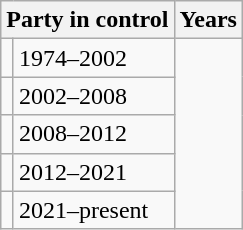<table class="wikitable">
<tr>
<th colspan="2">Party in control</th>
<th>Years</th>
</tr>
<tr>
<td></td>
<td>1974–2002</td>
</tr>
<tr>
<td></td>
<td>2002–2008</td>
</tr>
<tr>
<td></td>
<td>2008–2012</td>
</tr>
<tr>
<td></td>
<td>2012–2021</td>
</tr>
<tr>
<td></td>
<td>2021–present</td>
</tr>
</table>
